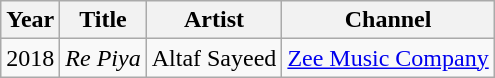<table class="wikitable sortable">
<tr>
<th>Year</th>
<th>Title</th>
<th>Artist</th>
<th>Channel</th>
</tr>
<tr>
<td>2018</td>
<td><em>Re Piya</em></td>
<td>Altaf Sayeed</td>
<td><a href='#'>Zee Music Company</a></td>
</tr>
</table>
